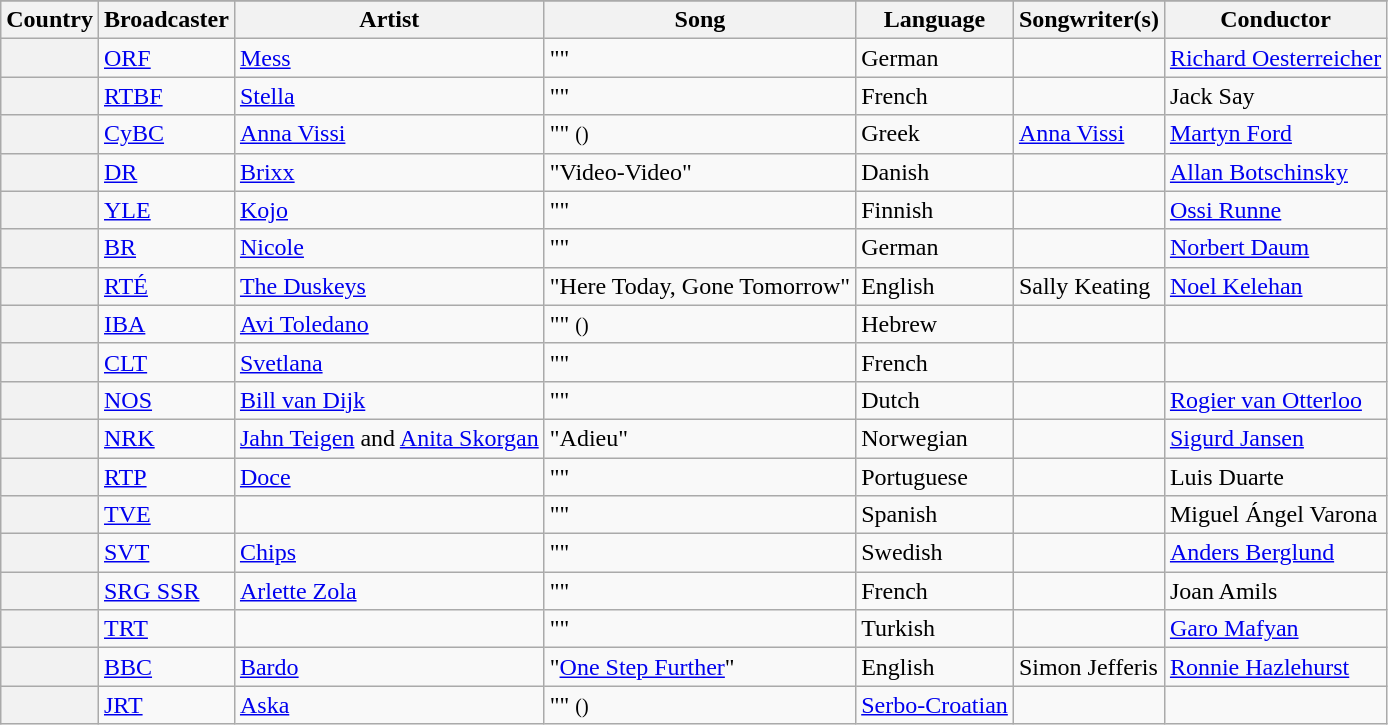<table class="wikitable plainrowheaders">
<tr>
</tr>
<tr>
<th scope="col">Country</th>
<th scope="col">Broadcaster</th>
<th scope="col">Artist</th>
<th scope="col">Song</th>
<th scope="col">Language</th>
<th scope="col">Songwriter(s)</th>
<th scope="col">Conductor</th>
</tr>
<tr>
<th scope="row"></th>
<td><a href='#'>ORF</a></td>
<td><a href='#'>Mess</a></td>
<td>""</td>
<td>German</td>
<td></td>
<td><a href='#'>Richard Oesterreicher</a></td>
</tr>
<tr>
<th scope="row"></th>
<td><a href='#'>RTBF</a></td>
<td><a href='#'>Stella</a></td>
<td>""</td>
<td>French</td>
<td></td>
<td>Jack Say</td>
</tr>
<tr>
<th scope="row"></th>
<td><a href='#'>CyBC</a></td>
<td><a href='#'>Anna Vissi</a></td>
<td>"" <small>()</small></td>
<td>Greek</td>
<td><a href='#'>Anna Vissi</a></td>
<td><a href='#'>Martyn Ford</a></td>
</tr>
<tr>
<th scope="row"></th>
<td><a href='#'>DR</a></td>
<td><a href='#'>Brixx</a></td>
<td>"Video-Video"</td>
<td>Danish</td>
<td></td>
<td><a href='#'>Allan Botschinsky</a></td>
</tr>
<tr>
<th scope="row"></th>
<td><a href='#'>YLE</a></td>
<td><a href='#'>Kojo</a></td>
<td>""</td>
<td>Finnish</td>
<td></td>
<td><a href='#'>Ossi Runne</a></td>
</tr>
<tr>
<th scope="row"></th>
<td><a href='#'>BR</a></td>
<td><a href='#'>Nicole</a></td>
<td>""</td>
<td>German</td>
<td></td>
<td><a href='#'>Norbert Daum</a></td>
</tr>
<tr>
<th scope="row"></th>
<td><a href='#'>RTÉ</a></td>
<td><a href='#'>The Duskeys</a></td>
<td>"Here Today, Gone Tomorrow"</td>
<td>English</td>
<td>Sally Keating</td>
<td><a href='#'>Noel Kelehan</a></td>
</tr>
<tr>
<th scope="row"></th>
<td><a href='#'>IBA</a></td>
<td><a href='#'>Avi Toledano</a></td>
<td>"" <small>()</small></td>
<td>Hebrew</td>
<td></td>
<td></td>
</tr>
<tr>
<th scope="row"></th>
<td><a href='#'>CLT</a></td>
<td><a href='#'>Svetlana</a></td>
<td>""</td>
<td>French</td>
<td></td>
<td></td>
</tr>
<tr>
<th scope="row"></th>
<td><a href='#'>NOS</a></td>
<td><a href='#'>Bill van Dijk</a></td>
<td>""</td>
<td>Dutch</td>
<td></td>
<td><a href='#'>Rogier van Otterloo</a></td>
</tr>
<tr>
<th scope="row"></th>
<td><a href='#'>NRK</a></td>
<td><a href='#'>Jahn Teigen</a> and <a href='#'>Anita Skorgan</a></td>
<td>"Adieu"</td>
<td>Norwegian</td>
<td></td>
<td><a href='#'>Sigurd Jansen</a></td>
</tr>
<tr>
<th scope="row"></th>
<td><a href='#'>RTP</a></td>
<td><a href='#'>Doce</a></td>
<td>""</td>
<td>Portuguese</td>
<td></td>
<td>Luis Duarte</td>
</tr>
<tr>
<th scope="row"></th>
<td><a href='#'>TVE</a></td>
<td></td>
<td>""</td>
<td>Spanish</td>
<td></td>
<td>Miguel Ángel Varona</td>
</tr>
<tr>
<th scope="row"></th>
<td><a href='#'>SVT</a></td>
<td><a href='#'>Chips</a></td>
<td>""</td>
<td>Swedish</td>
<td></td>
<td><a href='#'>Anders Berglund</a></td>
</tr>
<tr>
<th scope="row"></th>
<td><a href='#'>SRG SSR</a></td>
<td><a href='#'>Arlette Zola</a></td>
<td>""</td>
<td>French</td>
<td></td>
<td>Joan Amils</td>
</tr>
<tr>
<th scope="row"></th>
<td><a href='#'>TRT</a></td>
<td></td>
<td>""</td>
<td>Turkish</td>
<td></td>
<td><a href='#'>Garo Mafyan</a></td>
</tr>
<tr>
<th scope="row"></th>
<td><a href='#'>BBC</a></td>
<td><a href='#'>Bardo</a></td>
<td>"<a href='#'>One Step Further</a>"</td>
<td>English</td>
<td>Simon Jefferis</td>
<td><a href='#'>Ronnie Hazlehurst</a></td>
</tr>
<tr>
<th scope="row"></th>
<td><a href='#'>JRT</a></td>
<td><a href='#'>Aska</a></td>
<td>"" <small>()</small></td>
<td><a href='#'>Serbo-Croatian</a></td>
<td></td>
<td></td>
</tr>
</table>
